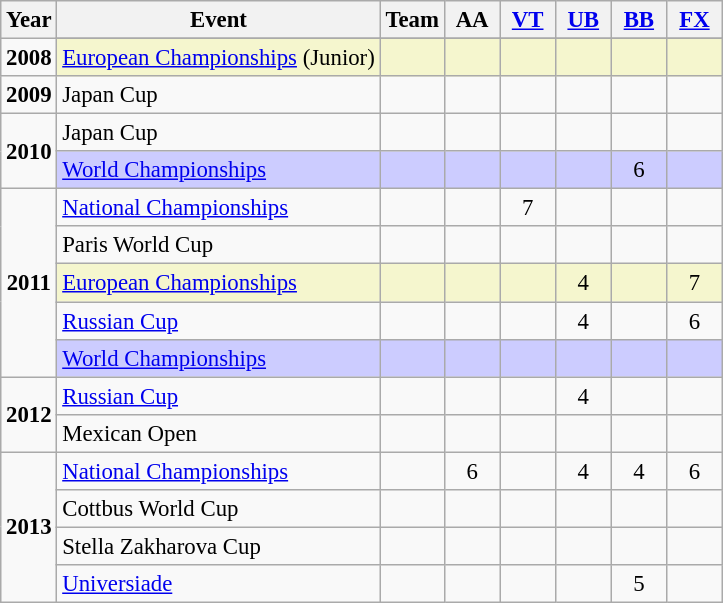<table class="wikitable" style="text-align:center; font-size:95%;">
<tr>
<th align="center">Year</th>
<th align="center">Event</th>
<th style="width:30px;">Team</th>
<th style="width:30px;">AA</th>
<th style="width:30px;"><a href='#'>VT</a></th>
<th style="width:30px;"><a href='#'>UB</a></th>
<th style="width:30px;"><a href='#'>BB</a></th>
<th style="width:30px;"><a href='#'>FX</a></th>
</tr>
<tr>
<td rowspan="2"><strong>2008</strong></td>
</tr>
<tr bgcolor=#F5F6CE>
<td align=left><a href='#'>European Championships</a> (Junior)</td>
<td></td>
<td></td>
<td></td>
<td></td>
<td></td>
<td></td>
</tr>
<tr>
<td rowspan="1"><strong>2009</strong></td>
<td align=left>Japan Cup</td>
<td></td>
<td></td>
<td></td>
<td></td>
<td></td>
<td></td>
</tr>
<tr>
<td rowspan="2"><strong>2010</strong></td>
<td align=left>Japan Cup</td>
<td></td>
<td></td>
<td></td>
<td></td>
<td></td>
<td></td>
</tr>
<tr bgcolor=#CCCCFF>
<td align=left><a href='#'>World Championships</a></td>
<td></td>
<td></td>
<td></td>
<td></td>
<td>6</td>
<td></td>
</tr>
<tr>
<td rowspan="5"><strong>2011</strong></td>
<td align=left><a href='#'>National Championships</a></td>
<td></td>
<td></td>
<td>7</td>
<td></td>
<td></td>
<td></td>
</tr>
<tr>
<td align=left>Paris World Cup</td>
<td></td>
<td></td>
<td></td>
<td></td>
<td></td>
<td></td>
</tr>
<tr bgcolor=#F5F6CE>
<td align=left><a href='#'>European Championships</a></td>
<td></td>
<td></td>
<td></td>
<td>4</td>
<td></td>
<td>7</td>
</tr>
<tr>
<td align=left><a href='#'>Russian Cup</a></td>
<td></td>
<td></td>
<td></td>
<td>4</td>
<td></td>
<td>6</td>
</tr>
<tr bgcolor=#CCCCFF>
<td align=left><a href='#'>World Championships</a></td>
<td></td>
<td></td>
<td></td>
<td></td>
<td></td>
<td></td>
</tr>
<tr>
<td rowspan="2"><strong>2012</strong></td>
<td align=left><a href='#'>Russian Cup</a></td>
<td></td>
<td></td>
<td></td>
<td>4</td>
<td></td>
<td></td>
</tr>
<tr>
<td align=left>Mexican Open</td>
<td></td>
<td></td>
<td></td>
<td></td>
<td></td>
<td></td>
</tr>
<tr>
<td rowspan="4"><strong>2013</strong></td>
<td align=left><a href='#'>National Championships</a></td>
<td></td>
<td>6</td>
<td></td>
<td>4</td>
<td>4</td>
<td>6</td>
</tr>
<tr>
<td align=left>Cottbus World Cup</td>
<td></td>
<td></td>
<td></td>
<td></td>
<td></td>
<td></td>
</tr>
<tr>
<td align=left>Stella Zakharova Cup</td>
<td></td>
<td></td>
<td></td>
<td></td>
<td></td>
<td></td>
</tr>
<tr>
<td align=left><a href='#'>Universiade</a></td>
<td></td>
<td></td>
<td></td>
<td></td>
<td>5</td>
<td></td>
</tr>
</table>
